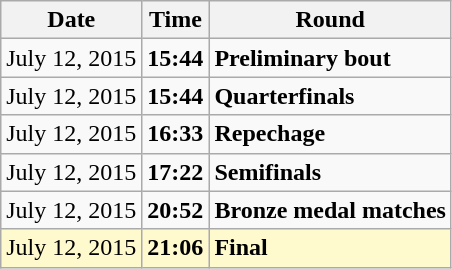<table class="wikitable">
<tr>
<th>Date</th>
<th>Time</th>
<th>Round</th>
</tr>
<tr>
<td>July 12, 2015</td>
<td><strong>15:44</strong></td>
<td><strong>Preliminary bout</strong></td>
</tr>
<tr>
<td>July 12, 2015</td>
<td><strong>15:44</strong></td>
<td><strong>Quarterfinals</strong></td>
</tr>
<tr>
<td>July 12, 2015</td>
<td><strong>16:33</strong></td>
<td><strong>Repechage</strong></td>
</tr>
<tr>
<td>July 12, 2015</td>
<td><strong>17:22</strong></td>
<td><strong>Semifinals</strong></td>
</tr>
<tr>
<td>July 12, 2015</td>
<td><strong>20:52</strong></td>
<td><strong>Bronze medal matches</strong></td>
</tr>
<tr style=background:lemonchiffon>
<td>July 12, 2015</td>
<td><strong>21:06</strong></td>
<td><strong>Final</strong></td>
</tr>
</table>
